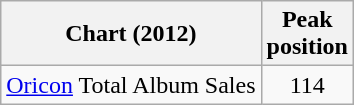<table class="wikitable sortable" border="1">
<tr>
<th>Chart (2012)</th>
<th>Peak<br>position</th>
</tr>
<tr>
<td><a href='#'>Oricon</a> Total Album Sales</td>
<td align="center">114</td>
</tr>
</table>
